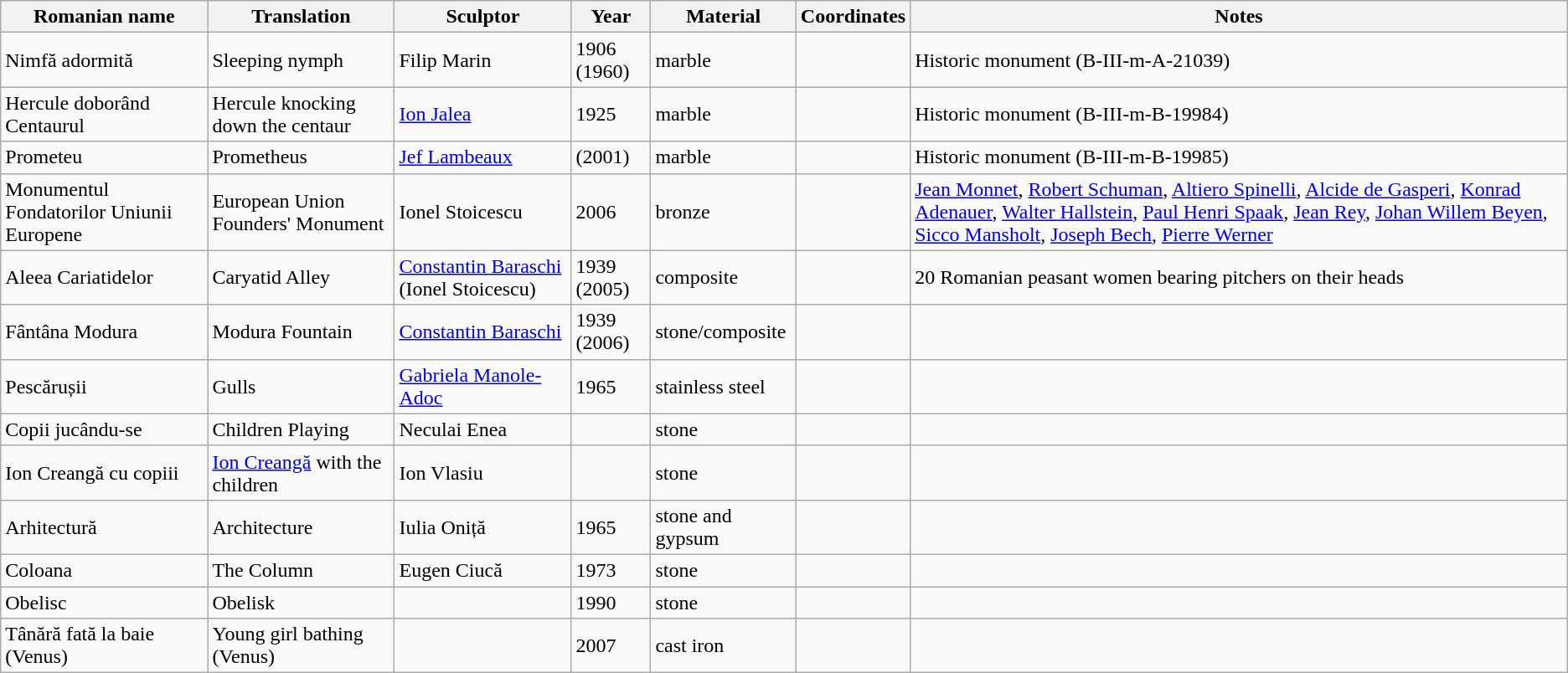<table class="wikitable">
<tr>
<th>Romanian name</th>
<th>Translation</th>
<th>Sculptor</th>
<th>Year</th>
<th>Material</th>
<th>Coordinates</th>
<th>Notes</th>
</tr>
<tr>
<td>Nimfă adormită</td>
<td>Sleeping nymph</td>
<td>Filip Marin</td>
<td>1906 (1960)</td>
<td>marble</td>
<td></td>
<td>Historic monument (B-III-m-A-21039)</td>
</tr>
<tr>
<td>Hercule doborând Centaurul</td>
<td>Hercule knocking down the centaur</td>
<td><a href='#'>Ion Jalea</a></td>
<td>1925</td>
<td>marble</td>
<td></td>
<td>Historic monument (B-III-m-B-19984)</td>
</tr>
<tr>
<td>Prometeu</td>
<td>Prometheus</td>
<td><a href='#'>Jef Lambeaux</a></td>
<td>(2001)</td>
<td>marble</td>
<td></td>
<td>Historic monument (B-III-m-B-19985)</td>
</tr>
<tr>
<td>Monumentul Fondatorilor Uniunii Europene</td>
<td>European Union Founders' Monument</td>
<td>Ionel Stoicescu</td>
<td>2006</td>
<td>bronze</td>
<td></td>
<td><a href='#'>Jean Monnet</a>, <a href='#'>Robert Schuman</a>, <a href='#'>Altiero Spinelli</a>, <a href='#'>Alcide de Gasperi</a>, <a href='#'>Konrad Adenauer</a>, <a href='#'>Walter Hallstein</a>, <a href='#'>Paul Henri Spaak</a>, <a href='#'>Jean Rey</a>, <a href='#'>Johan Willem Beyen</a>, <a href='#'>Sicco Mansholt</a>, <a href='#'>Joseph Bech</a>, <a href='#'>Pierre Werner</a></td>
</tr>
<tr>
<td>Aleea Cariatidelor</td>
<td>Caryatid Alley</td>
<td><a href='#'>Constantin Baraschi</a> (Ionel Stoicescu)</td>
<td>1939 (2005)</td>
<td>composite</td>
<td></td>
<td>20 Romanian peasant women bearing pitchers on their heads</td>
</tr>
<tr>
<td>Fântâna Modura</td>
<td>Modura Fountain</td>
<td><a href='#'>Constantin Baraschi</a></td>
<td>1939 (2006)</td>
<td>stone/composite</td>
<td></td>
<td></td>
</tr>
<tr>
<td>Pescărușii</td>
<td>Gulls</td>
<td><a href='#'>Gabriela Manole-Adoc</a></td>
<td>1965</td>
<td>stainless steel</td>
<td></td>
<td></td>
</tr>
<tr>
<td>Copii jucându-se</td>
<td>Children Playing</td>
<td>Neculai Enea</td>
<td></td>
<td>stone</td>
<td></td>
<td></td>
</tr>
<tr>
<td>Ion Creangă cu copiii</td>
<td><a href='#'>Ion Creangă</a> with the children</td>
<td>Ion Vlasiu</td>
<td></td>
<td>stone</td>
<td></td>
<td></td>
</tr>
<tr>
<td>Arhitectură</td>
<td>Architecture</td>
<td>Iulia Oniță</td>
<td>1965</td>
<td>stone and gypsum</td>
<td></td>
<td></td>
</tr>
<tr>
<td>Coloana</td>
<td>The Column</td>
<td>Eugen Ciucă</td>
<td>1973</td>
<td>stone</td>
<td></td>
<td></td>
</tr>
<tr>
<td>Obelisc</td>
<td>Obelisk</td>
<td></td>
<td>1990</td>
<td>stone</td>
<td></td>
<td></td>
</tr>
<tr>
<td>Tânără fată la baie (Venus)</td>
<td>Young girl bathing (Venus)</td>
<td></td>
<td>2007</td>
<td>cast iron</td>
<td></td>
<td></td>
</tr>
</table>
